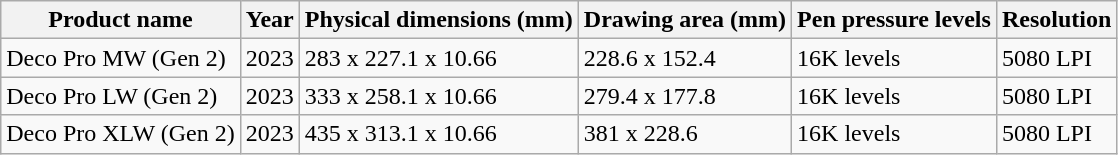<table class="wikitable sortable">
<tr>
<th>Product name</th>
<th>Year</th>
<th>Physical dimensions (mm)</th>
<th>Drawing area (mm)</th>
<th>Pen pressure levels</th>
<th>Resolution</th>
</tr>
<tr>
<td>Deco Pro MW (Gen 2)</td>
<td>2023</td>
<td>283 x 227.1 x 10.66</td>
<td>228.6 x 152.4</td>
<td>16K levels</td>
<td>5080 LPI</td>
</tr>
<tr>
<td>Deco Pro LW (Gen 2)</td>
<td>2023</td>
<td>333 x 258.1 x 10.66</td>
<td>279.4 x 177.8</td>
<td>16K levels</td>
<td>5080 LPI</td>
</tr>
<tr>
<td>Deco Pro XLW (Gen 2)</td>
<td>2023</td>
<td>435 x 313.1 x 10.66</td>
<td>381 x 228.6</td>
<td>16K levels</td>
<td>5080 LPI</td>
</tr>
</table>
